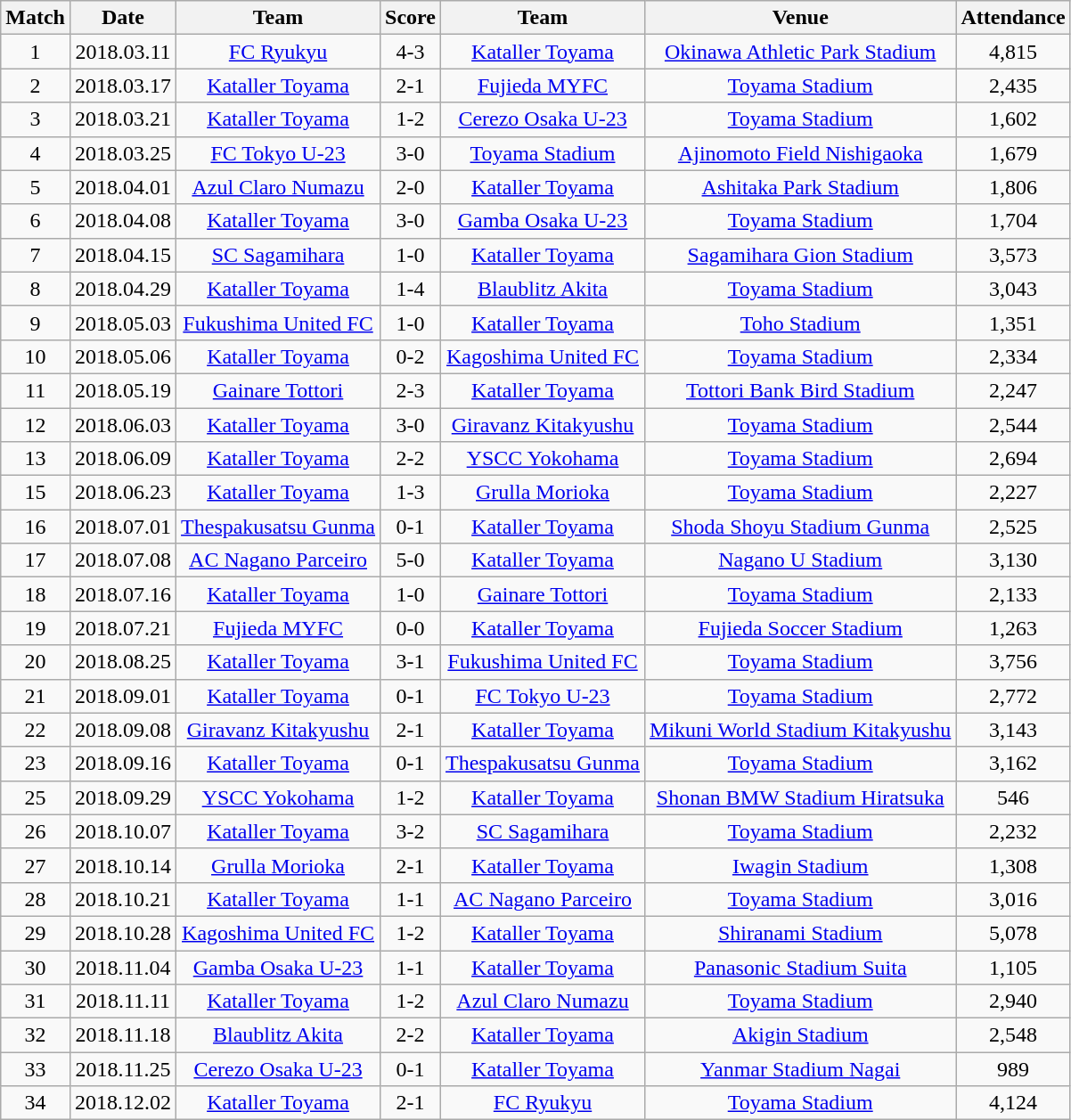<table class="wikitable" style="text-align:center;">
<tr>
<th>Match</th>
<th>Date</th>
<th>Team</th>
<th>Score</th>
<th>Team</th>
<th>Venue</th>
<th>Attendance</th>
</tr>
<tr>
<td>1</td>
<td>2018.03.11</td>
<td><a href='#'>FC Ryukyu</a></td>
<td>4-3</td>
<td><a href='#'>Kataller Toyama</a></td>
<td><a href='#'>Okinawa Athletic Park Stadium</a></td>
<td>4,815</td>
</tr>
<tr>
<td>2</td>
<td>2018.03.17</td>
<td><a href='#'>Kataller Toyama</a></td>
<td>2-1</td>
<td><a href='#'>Fujieda MYFC</a></td>
<td><a href='#'>Toyama Stadium</a></td>
<td>2,435</td>
</tr>
<tr>
<td>3</td>
<td>2018.03.21</td>
<td><a href='#'>Kataller Toyama</a></td>
<td>1-2</td>
<td><a href='#'>Cerezo Osaka U-23</a></td>
<td><a href='#'>Toyama Stadium</a></td>
<td>1,602</td>
</tr>
<tr>
<td>4</td>
<td>2018.03.25</td>
<td><a href='#'>FC Tokyo U-23</a></td>
<td>3-0</td>
<td><a href='#'>Toyama Stadium</a></td>
<td><a href='#'>Ajinomoto Field Nishigaoka</a></td>
<td>1,679</td>
</tr>
<tr>
<td>5</td>
<td>2018.04.01</td>
<td><a href='#'>Azul Claro Numazu</a></td>
<td>2-0</td>
<td><a href='#'>Kataller Toyama</a></td>
<td><a href='#'>Ashitaka Park Stadium</a></td>
<td>1,806</td>
</tr>
<tr>
<td>6</td>
<td>2018.04.08</td>
<td><a href='#'>Kataller Toyama</a></td>
<td>3-0</td>
<td><a href='#'>Gamba Osaka U-23</a></td>
<td><a href='#'>Toyama Stadium</a></td>
<td>1,704</td>
</tr>
<tr>
<td>7</td>
<td>2018.04.15</td>
<td><a href='#'>SC Sagamihara</a></td>
<td>1-0</td>
<td><a href='#'>Kataller Toyama</a></td>
<td><a href='#'>Sagamihara Gion Stadium</a></td>
<td>3,573</td>
</tr>
<tr>
<td>8</td>
<td>2018.04.29</td>
<td><a href='#'>Kataller Toyama</a></td>
<td>1-4</td>
<td><a href='#'>Blaublitz Akita</a></td>
<td><a href='#'>Toyama Stadium</a></td>
<td>3,043</td>
</tr>
<tr>
<td>9</td>
<td>2018.05.03</td>
<td><a href='#'>Fukushima United FC</a></td>
<td>1-0</td>
<td><a href='#'>Kataller Toyama</a></td>
<td><a href='#'>Toho Stadium</a></td>
<td>1,351</td>
</tr>
<tr>
<td>10</td>
<td>2018.05.06</td>
<td><a href='#'>Kataller Toyama</a></td>
<td>0-2</td>
<td><a href='#'>Kagoshima United FC</a></td>
<td><a href='#'>Toyama Stadium</a></td>
<td>2,334</td>
</tr>
<tr>
<td>11</td>
<td>2018.05.19</td>
<td><a href='#'>Gainare Tottori</a></td>
<td>2-3</td>
<td><a href='#'>Kataller Toyama</a></td>
<td><a href='#'>Tottori Bank Bird Stadium</a></td>
<td>2,247</td>
</tr>
<tr>
<td>12</td>
<td>2018.06.03</td>
<td><a href='#'>Kataller Toyama</a></td>
<td>3-0</td>
<td><a href='#'>Giravanz Kitakyushu</a></td>
<td><a href='#'>Toyama Stadium</a></td>
<td>2,544</td>
</tr>
<tr>
<td>13</td>
<td>2018.06.09</td>
<td><a href='#'>Kataller Toyama</a></td>
<td>2-2</td>
<td><a href='#'>YSCC Yokohama</a></td>
<td><a href='#'>Toyama Stadium</a></td>
<td>2,694</td>
</tr>
<tr>
<td>15</td>
<td>2018.06.23</td>
<td><a href='#'>Kataller Toyama</a></td>
<td>1-3</td>
<td><a href='#'>Grulla Morioka</a></td>
<td><a href='#'>Toyama Stadium</a></td>
<td>2,227</td>
</tr>
<tr>
<td>16</td>
<td>2018.07.01</td>
<td><a href='#'>Thespakusatsu Gunma</a></td>
<td>0-1</td>
<td><a href='#'>Kataller Toyama</a></td>
<td><a href='#'>Shoda Shoyu Stadium Gunma</a></td>
<td>2,525</td>
</tr>
<tr>
<td>17</td>
<td>2018.07.08</td>
<td><a href='#'>AC Nagano Parceiro</a></td>
<td>5-0</td>
<td><a href='#'>Kataller Toyama</a></td>
<td><a href='#'>Nagano U Stadium</a></td>
<td>3,130</td>
</tr>
<tr>
<td>18</td>
<td>2018.07.16</td>
<td><a href='#'>Kataller Toyama</a></td>
<td>1-0</td>
<td><a href='#'>Gainare Tottori</a></td>
<td><a href='#'>Toyama Stadium</a></td>
<td>2,133</td>
</tr>
<tr>
<td>19</td>
<td>2018.07.21</td>
<td><a href='#'>Fujieda MYFC</a></td>
<td>0-0</td>
<td><a href='#'>Kataller Toyama</a></td>
<td><a href='#'>Fujieda Soccer Stadium</a></td>
<td>1,263</td>
</tr>
<tr>
<td>20</td>
<td>2018.08.25</td>
<td><a href='#'>Kataller Toyama</a></td>
<td>3-1</td>
<td><a href='#'>Fukushima United FC</a></td>
<td><a href='#'>Toyama Stadium</a></td>
<td>3,756</td>
</tr>
<tr>
<td>21</td>
<td>2018.09.01</td>
<td><a href='#'>Kataller Toyama</a></td>
<td>0-1</td>
<td><a href='#'>FC Tokyo U-23</a></td>
<td><a href='#'>Toyama Stadium</a></td>
<td>2,772</td>
</tr>
<tr>
<td>22</td>
<td>2018.09.08</td>
<td><a href='#'>Giravanz Kitakyushu</a></td>
<td>2-1</td>
<td><a href='#'>Kataller Toyama</a></td>
<td><a href='#'>Mikuni World Stadium Kitakyushu</a></td>
<td>3,143</td>
</tr>
<tr>
<td>23</td>
<td>2018.09.16</td>
<td><a href='#'>Kataller Toyama</a></td>
<td>0-1</td>
<td><a href='#'>Thespakusatsu Gunma</a></td>
<td><a href='#'>Toyama Stadium</a></td>
<td>3,162</td>
</tr>
<tr>
<td>25</td>
<td>2018.09.29</td>
<td><a href='#'>YSCC Yokohama</a></td>
<td>1-2</td>
<td><a href='#'>Kataller Toyama</a></td>
<td><a href='#'>Shonan BMW Stadium Hiratsuka</a></td>
<td>546</td>
</tr>
<tr>
<td>26</td>
<td>2018.10.07</td>
<td><a href='#'>Kataller Toyama</a></td>
<td>3-2</td>
<td><a href='#'>SC Sagamihara</a></td>
<td><a href='#'>Toyama Stadium</a></td>
<td>2,232</td>
</tr>
<tr>
<td>27</td>
<td>2018.10.14</td>
<td><a href='#'>Grulla Morioka</a></td>
<td>2-1</td>
<td><a href='#'>Kataller Toyama</a></td>
<td><a href='#'>Iwagin Stadium</a></td>
<td>1,308</td>
</tr>
<tr>
<td>28</td>
<td>2018.10.21</td>
<td><a href='#'>Kataller Toyama</a></td>
<td>1-1</td>
<td><a href='#'>AC Nagano Parceiro</a></td>
<td><a href='#'>Toyama Stadium</a></td>
<td>3,016</td>
</tr>
<tr>
<td>29</td>
<td>2018.10.28</td>
<td><a href='#'>Kagoshima United FC</a></td>
<td>1-2</td>
<td><a href='#'>Kataller Toyama</a></td>
<td><a href='#'>Shiranami Stadium</a></td>
<td>5,078</td>
</tr>
<tr>
<td>30</td>
<td>2018.11.04</td>
<td><a href='#'>Gamba Osaka U-23</a></td>
<td>1-1</td>
<td><a href='#'>Kataller Toyama</a></td>
<td><a href='#'>Panasonic Stadium Suita</a></td>
<td>1,105</td>
</tr>
<tr>
<td>31</td>
<td>2018.11.11</td>
<td><a href='#'>Kataller Toyama</a></td>
<td>1-2</td>
<td><a href='#'>Azul Claro Numazu</a></td>
<td><a href='#'>Toyama Stadium</a></td>
<td>2,940</td>
</tr>
<tr>
<td>32</td>
<td>2018.11.18</td>
<td><a href='#'>Blaublitz Akita</a></td>
<td>2-2</td>
<td><a href='#'>Kataller Toyama</a></td>
<td><a href='#'>Akigin Stadium</a></td>
<td>2,548</td>
</tr>
<tr>
<td>33</td>
<td>2018.11.25</td>
<td><a href='#'>Cerezo Osaka U-23</a></td>
<td>0-1</td>
<td><a href='#'>Kataller Toyama</a></td>
<td><a href='#'>Yanmar Stadium Nagai</a></td>
<td>989</td>
</tr>
<tr>
<td>34</td>
<td>2018.12.02</td>
<td><a href='#'>Kataller Toyama</a></td>
<td>2-1</td>
<td><a href='#'>FC Ryukyu</a></td>
<td><a href='#'>Toyama Stadium</a></td>
<td>4,124</td>
</tr>
</table>
